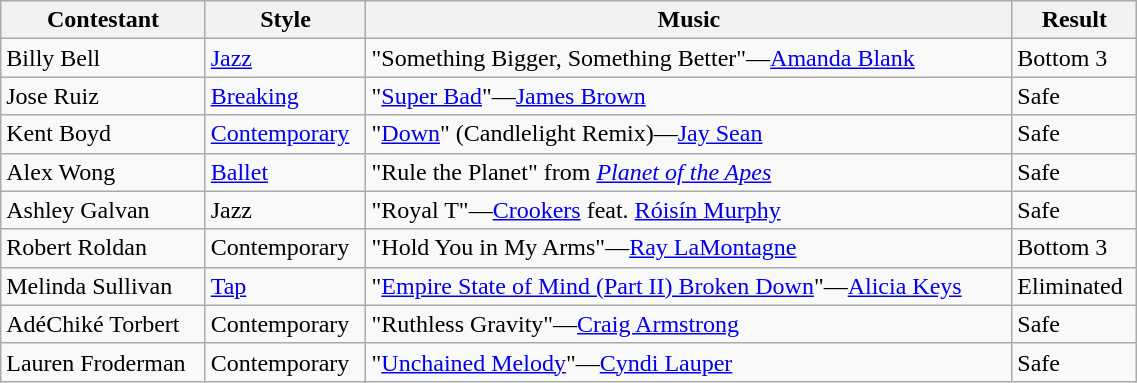<table class="wikitable" style="width:60%;">
<tr>
<th>Contestant</th>
<th>Style</th>
<th>Music</th>
<th>Result</th>
</tr>
<tr>
<td>Billy Bell</td>
<td><a href='#'>Jazz</a></td>
<td>"Something Bigger, Something Better"—<a href='#'>Amanda Blank</a></td>
<td>Bottom 3</td>
</tr>
<tr>
<td>Jose Ruiz</td>
<td><a href='#'>Breaking</a></td>
<td>"<a href='#'>Super Bad</a>"—<a href='#'>James Brown</a></td>
<td>Safe</td>
</tr>
<tr>
<td>Kent Boyd</td>
<td><a href='#'>Contemporary</a></td>
<td>"<a href='#'>Down</a>" (Candlelight Remix)—<a href='#'>Jay Sean</a></td>
<td>Safe</td>
</tr>
<tr>
<td>Alex Wong</td>
<td><a href='#'>Ballet</a></td>
<td>"Rule the Planet" from <em><a href='#'>Planet of the Apes</a></em></td>
<td>Safe</td>
</tr>
<tr>
<td>Ashley Galvan</td>
<td>Jazz</td>
<td>"Royal T"—<a href='#'>Crookers</a> feat. <a href='#'>Róisín Murphy</a></td>
<td>Safe</td>
</tr>
<tr>
<td>Robert Roldan</td>
<td>Contemporary</td>
<td>"Hold You in My Arms"—<a href='#'>Ray LaMontagne</a></td>
<td>Bottom 3</td>
</tr>
<tr>
<td>Melinda Sullivan</td>
<td><a href='#'>Tap</a></td>
<td>"<a href='#'>Empire State of Mind (Part II) Broken Down</a>"—<a href='#'>Alicia Keys</a></td>
<td>Eliminated</td>
</tr>
<tr>
<td>AdéChiké Torbert</td>
<td>Contemporary</td>
<td>"Ruthless Gravity"—<a href='#'>Craig Armstrong</a></td>
<td>Safe</td>
</tr>
<tr>
<td>Lauren Froderman</td>
<td>Contemporary</td>
<td>"<a href='#'>Unchained Melody</a>"—<a href='#'>Cyndi Lauper</a></td>
<td>Safe</td>
</tr>
</table>
